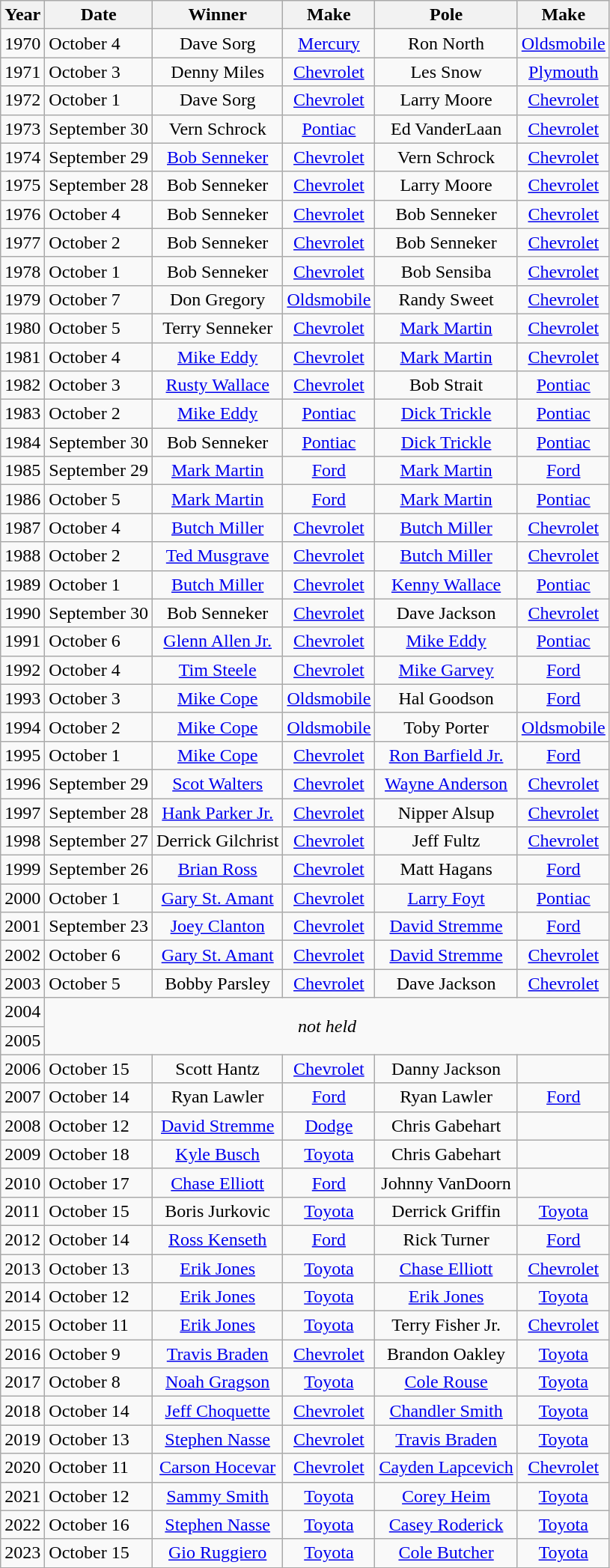<table class="wikitable">
<tr>
<th>Year</th>
<th>Date</th>
<th>Winner</th>
<th>Make</th>
<th>Pole</th>
<th>Make</th>
</tr>
<tr>
<td>1970</td>
<td>October 4</td>
<td align="center">Dave Sorg</td>
<td align="center"><a href='#'>Mercury</a></td>
<td align="center">Ron North</td>
<td align="center"><a href='#'>Oldsmobile</a></td>
</tr>
<tr>
<td>1971</td>
<td>October 3</td>
<td align="center">Denny Miles</td>
<td align="center"><a href='#'>Chevrolet</a></td>
<td align="center">Les Snow</td>
<td align="center"><a href='#'>Plymouth</a></td>
</tr>
<tr>
<td>1972</td>
<td>October 1</td>
<td align="center">Dave Sorg</td>
<td align="center"><a href='#'>Chevrolet</a></td>
<td align="center">Larry Moore</td>
<td align="center"><a href='#'>Chevrolet</a></td>
</tr>
<tr>
<td>1973</td>
<td>September 30</td>
<td align="center">Vern Schrock</td>
<td align="center"><a href='#'>Pontiac</a></td>
<td align="center">Ed VanderLaan</td>
<td align="center"><a href='#'>Chevrolet</a></td>
</tr>
<tr>
<td>1974</td>
<td>September 29</td>
<td align="center"><a href='#'>Bob Senneker</a></td>
<td align="center"><a href='#'>Chevrolet</a></td>
<td align="center">Vern Schrock</td>
<td align="center"><a href='#'>Chevrolet</a></td>
</tr>
<tr>
<td>1975</td>
<td>September 28</td>
<td align="center">Bob Senneker</td>
<td align="center"><a href='#'>Chevrolet</a></td>
<td align="center">Larry Moore</td>
<td align="center"><a href='#'>Chevrolet</a></td>
</tr>
<tr>
<td>1976</td>
<td>October 4</td>
<td align="center">Bob Senneker</td>
<td align="center"><a href='#'>Chevrolet</a></td>
<td align="center">Bob Senneker</td>
<td align="center"><a href='#'>Chevrolet</a></td>
</tr>
<tr>
<td>1977</td>
<td>October 2</td>
<td align="center">Bob Senneker</td>
<td align="center"><a href='#'>Chevrolet</a></td>
<td align="center">Bob Senneker</td>
<td align="center"><a href='#'>Chevrolet</a></td>
</tr>
<tr>
<td>1978</td>
<td>October 1</td>
<td align="center">Bob Senneker</td>
<td align="center"><a href='#'>Chevrolet</a></td>
<td align="center">Bob Sensiba</td>
<td align="center"><a href='#'>Chevrolet</a></td>
</tr>
<tr>
<td>1979</td>
<td>October 7</td>
<td align="center">Don Gregory</td>
<td align="center"><a href='#'>Oldsmobile</a></td>
<td align="center">Randy Sweet</td>
<td align="center"><a href='#'>Chevrolet</a></td>
</tr>
<tr>
<td>1980</td>
<td>October 5</td>
<td align="center">Terry Senneker</td>
<td align="center"><a href='#'>Chevrolet</a></td>
<td align="center"><a href='#'>Mark Martin</a></td>
<td align="center"><a href='#'>Chevrolet</a></td>
</tr>
<tr>
<td>1981</td>
<td>October 4</td>
<td align="center"><a href='#'>Mike Eddy</a></td>
<td align="center"><a href='#'>Chevrolet</a></td>
<td align="center"><a href='#'>Mark Martin</a></td>
<td align="center"><a href='#'>Chevrolet</a></td>
</tr>
<tr>
<td>1982</td>
<td>October 3</td>
<td align="center"><a href='#'>Rusty Wallace</a></td>
<td align="center"><a href='#'>Chevrolet</a></td>
<td align="center">Bob Strait</td>
<td align="center"><a href='#'>Pontiac</a></td>
</tr>
<tr>
<td>1983</td>
<td>October 2</td>
<td align="center"><a href='#'>Mike Eddy</a></td>
<td align="center"><a href='#'>Pontiac</a></td>
<td align="center"><a href='#'>Dick Trickle</a></td>
<td align="center"><a href='#'>Pontiac</a></td>
</tr>
<tr>
<td>1984</td>
<td>September 30</td>
<td align="center">Bob Senneker</td>
<td align="center"><a href='#'>Pontiac</a></td>
<td align="center"><a href='#'>Dick Trickle</a></td>
<td align="center"><a href='#'>Pontiac</a></td>
</tr>
<tr>
<td>1985</td>
<td>September 29</td>
<td align="center"><a href='#'>Mark Martin</a></td>
<td align="center"><a href='#'>Ford</a></td>
<td align="center"><a href='#'>Mark Martin</a></td>
<td align="center"><a href='#'>Ford</a></td>
</tr>
<tr>
<td>1986</td>
<td>October 5</td>
<td align="center"><a href='#'>Mark Martin</a></td>
<td align="center"><a href='#'>Ford</a></td>
<td align="center"><a href='#'>Mark Martin</a></td>
<td align="center"><a href='#'>Pontiac</a></td>
</tr>
<tr>
<td>1987</td>
<td>October 4</td>
<td align="center"><a href='#'>Butch Miller</a></td>
<td align="center"><a href='#'>Chevrolet</a></td>
<td align="center"><a href='#'>Butch Miller</a></td>
<td align="center"><a href='#'>Chevrolet</a></td>
</tr>
<tr>
<td>1988</td>
<td>October 2</td>
<td align="center"><a href='#'>Ted Musgrave</a></td>
<td align="center"><a href='#'>Chevrolet</a></td>
<td align="center"><a href='#'>Butch Miller</a></td>
<td align="center"><a href='#'>Chevrolet</a></td>
</tr>
<tr>
<td>1989</td>
<td>October 1</td>
<td align="center"><a href='#'>Butch Miller</a></td>
<td align="center"><a href='#'>Chevrolet</a></td>
<td align="center"><a href='#'>Kenny Wallace</a></td>
<td align="center"><a href='#'>Pontiac</a></td>
</tr>
<tr>
<td>1990</td>
<td>September 30</td>
<td align="center">Bob Senneker</td>
<td align="center"><a href='#'>Chevrolet</a></td>
<td align="center">Dave Jackson</td>
<td align="center"><a href='#'>Chevrolet</a></td>
</tr>
<tr>
<td>1991</td>
<td>October 6</td>
<td align="center"><a href='#'>Glenn Allen Jr.</a></td>
<td align="center"><a href='#'>Chevrolet</a></td>
<td align="center"><a href='#'>Mike Eddy</a></td>
<td align="center"><a href='#'>Pontiac</a></td>
</tr>
<tr>
<td>1992</td>
<td>October 4</td>
<td align="center"><a href='#'>Tim Steele</a></td>
<td align="center"><a href='#'>Chevrolet</a></td>
<td align="center"><a href='#'>Mike Garvey</a></td>
<td align="center"><a href='#'>Ford</a></td>
</tr>
<tr>
<td>1993</td>
<td>October 3</td>
<td align="center"><a href='#'>Mike Cope</a></td>
<td align="center"><a href='#'>Oldsmobile</a></td>
<td align="center">Hal Goodson</td>
<td align="center"><a href='#'>Ford</a></td>
</tr>
<tr>
<td>1994</td>
<td>October 2</td>
<td align="center"><a href='#'>Mike Cope</a></td>
<td align="center"><a href='#'>Oldsmobile</a></td>
<td align="center">Toby Porter</td>
<td align="center"><a href='#'>Oldsmobile</a></td>
</tr>
<tr>
<td>1995</td>
<td>October 1</td>
<td align="center"><a href='#'>Mike Cope</a></td>
<td align="center"><a href='#'>Chevrolet</a></td>
<td align="center"><a href='#'>Ron Barfield Jr.</a></td>
<td align="center"><a href='#'>Ford</a></td>
</tr>
<tr>
<td>1996</td>
<td>September 29</td>
<td align="center"><a href='#'>Scot Walters</a></td>
<td align="center"><a href='#'>Chevrolet</a></td>
<td align="center"><a href='#'>Wayne Anderson</a></td>
<td align="center"><a href='#'>Chevrolet</a></td>
</tr>
<tr>
<td>1997</td>
<td>September 28</td>
<td align="center"><a href='#'>Hank Parker Jr.</a></td>
<td align="center"><a href='#'>Chevrolet</a></td>
<td align="center">Nipper Alsup</td>
<td align="center"><a href='#'>Chevrolet</a></td>
</tr>
<tr>
<td>1998</td>
<td>September 27</td>
<td align="center">Derrick Gilchrist</td>
<td align="center"><a href='#'>Chevrolet</a></td>
<td align="center">Jeff Fultz</td>
<td align="center"><a href='#'>Chevrolet</a></td>
</tr>
<tr>
<td>1999</td>
<td>September 26</td>
<td align="center"><a href='#'>Brian Ross</a></td>
<td align="center"><a href='#'>Chevrolet</a></td>
<td align="center">Matt Hagans</td>
<td align="center"><a href='#'>Ford</a></td>
</tr>
<tr>
<td>2000</td>
<td>October 1</td>
<td align="center"><a href='#'>Gary St. Amant</a></td>
<td align="center"><a href='#'>Chevrolet</a></td>
<td align="center"><a href='#'>Larry Foyt</a></td>
<td align="center"><a href='#'>Pontiac</a></td>
</tr>
<tr>
<td>2001</td>
<td>September 23</td>
<td align="center"><a href='#'>Joey Clanton</a></td>
<td align="center"><a href='#'>Chevrolet</a></td>
<td align="center"><a href='#'>David Stremme</a></td>
<td align="center"><a href='#'>Ford</a></td>
</tr>
<tr>
<td>2002</td>
<td>October 6</td>
<td align="center"><a href='#'>Gary St. Amant</a></td>
<td align="center"><a href='#'>Chevrolet</a></td>
<td align="center"><a href='#'>David Stremme</a></td>
<td align="center"><a href='#'>Chevrolet</a></td>
</tr>
<tr>
<td>2003</td>
<td>October 5</td>
<td align="center">Bobby Parsley</td>
<td align="center"><a href='#'>Chevrolet</a></td>
<td align="center">Dave Jackson</td>
<td align="center"><a href='#'>Chevrolet</a></td>
</tr>
<tr>
<td>2004</td>
<td align="center" colspan="6" rowspan="2"><em>not held</em></td>
</tr>
<tr>
<td>2005</td>
</tr>
<tr>
<td>2006</td>
<td>October 15</td>
<td align="center">Scott Hantz</td>
<td align="center"><a href='#'>Chevrolet</a></td>
<td align="center">Danny Jackson</td>
<td align="center"></td>
</tr>
<tr>
<td>2007</td>
<td>October 14</td>
<td align="center">Ryan Lawler</td>
<td align="center"><a href='#'>Ford</a></td>
<td align="center">Ryan Lawler</td>
<td align="center"><a href='#'>Ford</a></td>
</tr>
<tr>
<td>2008</td>
<td>October 12</td>
<td align="center"><a href='#'>David Stremme</a></td>
<td align="center"><a href='#'>Dodge</a></td>
<td align="center">Chris Gabehart</td>
<td align="center"></td>
</tr>
<tr>
<td>2009</td>
<td>October 18</td>
<td align="center"><a href='#'>Kyle Busch</a></td>
<td align="center"><a href='#'>Toyota</a></td>
<td align="center">Chris Gabehart</td>
<td align="center"></td>
</tr>
<tr>
<td>2010</td>
<td>October 17</td>
<td align="center"><a href='#'>Chase Elliott</a></td>
<td align="center"><a href='#'>Ford</a></td>
<td align="center">Johnny VanDoorn</td>
<td align="center"></td>
</tr>
<tr>
<td>2011</td>
<td>October 15</td>
<td align="center">Boris Jurkovic</td>
<td align="center"><a href='#'>Toyota</a></td>
<td align="center">Derrick Griffin</td>
<td align="center"><a href='#'>Toyota</a></td>
</tr>
<tr>
<td>2012</td>
<td>October 14</td>
<td align="center"><a href='#'>Ross Kenseth</a></td>
<td align="center"><a href='#'>Ford</a></td>
<td align="center">Rick Turner</td>
<td align="center"><a href='#'>Ford</a></td>
</tr>
<tr>
<td>2013</td>
<td>October 13</td>
<td align="center"><a href='#'>Erik Jones</a></td>
<td align="center"><a href='#'>Toyota</a></td>
<td align="center"><a href='#'>Chase Elliott</a></td>
<td align="center"><a href='#'>Chevrolet</a></td>
</tr>
<tr>
<td>2014</td>
<td>October 12</td>
<td align="center"><a href='#'>Erik Jones</a></td>
<td align="center"><a href='#'>Toyota</a></td>
<td align="center"><a href='#'>Erik Jones</a></td>
<td align="center"><a href='#'>Toyota</a></td>
</tr>
<tr>
<td>2015</td>
<td>October 11</td>
<td align="center"><a href='#'>Erik Jones</a></td>
<td align="center"><a href='#'>Toyota</a></td>
<td align="center">Terry Fisher Jr.</td>
<td align="center"><a href='#'>Chevrolet</a></td>
</tr>
<tr>
<td>2016</td>
<td>October 9</td>
<td align="center"><a href='#'>Travis Braden</a></td>
<td align="center"><a href='#'>Chevrolet</a></td>
<td align="center">Brandon Oakley</td>
<td align="center"><a href='#'>Toyota</a></td>
</tr>
<tr>
<td>2017</td>
<td>October 8</td>
<td align="center"><a href='#'>Noah Gragson</a></td>
<td align="center"><a href='#'>Toyota</a></td>
<td align="center"><a href='#'>Cole Rouse</a></td>
<td align="center"><a href='#'>Toyota</a></td>
</tr>
<tr>
<td>2018</td>
<td>October 14</td>
<td align="center"><a href='#'>Jeff Choquette</a></td>
<td align="center"><a href='#'>Chevrolet</a></td>
<td align="center"><a href='#'>Chandler Smith</a></td>
<td align="center"><a href='#'>Toyota</a></td>
</tr>
<tr>
<td>2019</td>
<td>October 13</td>
<td align="center"><a href='#'>Stephen Nasse</a></td>
<td align="center"><a href='#'>Chevrolet</a></td>
<td align="center"><a href='#'>Travis Braden</a></td>
<td align="center"><a href='#'>Toyota</a></td>
</tr>
<tr>
<td>2020</td>
<td>October 11</td>
<td align="center"><a href='#'>Carson Hocevar</a></td>
<td align="center"><a href='#'>Chevrolet</a></td>
<td align="center"><a href='#'>Cayden Lapcevich</a></td>
<td align="center"><a href='#'>Chevrolet</a></td>
</tr>
<tr>
<td>2021</td>
<td>October 12</td>
<td align="center"><a href='#'>Sammy Smith</a></td>
<td align="center"><a href='#'>Toyota</a></td>
<td align="center"><a href='#'>Corey Heim</a></td>
<td align="center"><a href='#'>Toyota</a></td>
</tr>
<tr>
<td>2022</td>
<td>October 16</td>
<td align="center"><a href='#'>Stephen Nasse</a></td>
<td align="center"><a href='#'>Toyota</a></td>
<td align="center"><a href='#'>Casey Roderick</a></td>
<td align="center"><a href='#'>Toyota</a></td>
</tr>
<tr>
<td>2023</td>
<td>October 15</td>
<td align="center"><a href='#'>Gio Ruggiero</a></td>
<td align="center"><a href='#'>Toyota</a></td>
<td align="center"><a href='#'>Cole Butcher</a></td>
<td align="center"><a href='#'>Toyota</a></td>
</tr>
</table>
